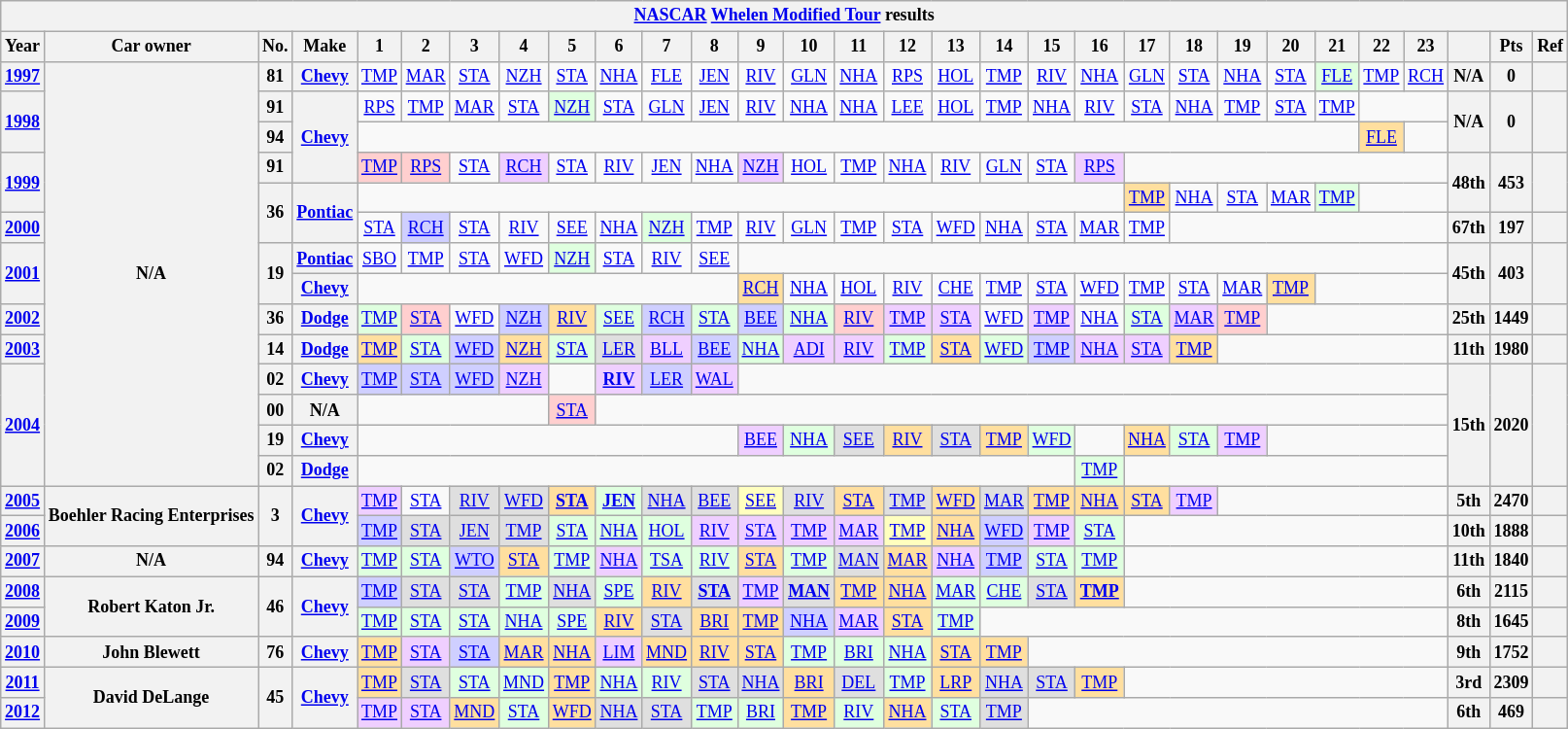<table class="wikitable" style="text-align:center; font-size:75%">
<tr>
<th colspan=38><a href='#'>NASCAR</a> <a href='#'>Whelen Modified Tour</a> results</th>
</tr>
<tr>
<th>Year</th>
<th>Car owner</th>
<th>No.</th>
<th>Make</th>
<th>1</th>
<th>2</th>
<th>3</th>
<th>4</th>
<th>5</th>
<th>6</th>
<th>7</th>
<th>8</th>
<th>9</th>
<th>10</th>
<th>11</th>
<th>12</th>
<th>13</th>
<th>14</th>
<th>15</th>
<th>16</th>
<th>17</th>
<th>18</th>
<th>19</th>
<th>20</th>
<th>21</th>
<th>22</th>
<th>23</th>
<th></th>
<th>Pts</th>
<th>Ref</th>
</tr>
<tr>
<th><a href='#'>1997</a></th>
<th rowspan=14>N/A</th>
<th>81</th>
<th><a href='#'>Chevy</a></th>
<td><a href='#'>TMP</a></td>
<td><a href='#'>MAR</a></td>
<td><a href='#'>STA</a></td>
<td><a href='#'>NZH</a></td>
<td><a href='#'>STA</a></td>
<td><a href='#'>NHA</a></td>
<td><a href='#'>FLE</a></td>
<td><a href='#'>JEN</a></td>
<td><a href='#'>RIV</a></td>
<td><a href='#'>GLN</a></td>
<td><a href='#'>NHA</a></td>
<td><a href='#'>RPS</a></td>
<td><a href='#'>HOL</a></td>
<td><a href='#'>TMP</a></td>
<td><a href='#'>RIV</a></td>
<td><a href='#'>NHA</a></td>
<td><a href='#'>GLN</a></td>
<td><a href='#'>STA</a></td>
<td><a href='#'>NHA</a></td>
<td><a href='#'>STA</a></td>
<td style="background:#DFFFDF;"><a href='#'>FLE</a><br></td>
<td><a href='#'>TMP</a></td>
<td><a href='#'>RCH</a></td>
<th>N/A</th>
<th>0</th>
<th></th>
</tr>
<tr>
<th rowspan=2><a href='#'>1998</a></th>
<th>91</th>
<th rowspan=3><a href='#'>Chevy</a></th>
<td><a href='#'>RPS</a></td>
<td><a href='#'>TMP</a></td>
<td><a href='#'>MAR</a></td>
<td><a href='#'>STA</a></td>
<td style="background:#DFFFDF;"><a href='#'>NZH</a><br></td>
<td><a href='#'>STA</a></td>
<td><a href='#'>GLN</a></td>
<td><a href='#'>JEN</a></td>
<td><a href='#'>RIV</a></td>
<td><a href='#'>NHA</a></td>
<td><a href='#'>NHA</a></td>
<td><a href='#'>LEE</a></td>
<td><a href='#'>HOL</a></td>
<td><a href='#'>TMP</a></td>
<td><a href='#'>NHA</a></td>
<td><a href='#'>RIV</a></td>
<td><a href='#'>STA</a></td>
<td><a href='#'>NHA</a></td>
<td><a href='#'>TMP</a></td>
<td><a href='#'>STA</a></td>
<td><a href='#'>TMP</a></td>
<td colspan=2></td>
<th rowspan=2>N/A</th>
<th rowspan=2>0</th>
<th rowspan=2></th>
</tr>
<tr>
<th>94</th>
<td colspan=21></td>
<td style="background:#FFDF9F;"><a href='#'>FLE</a><br></td>
<td></td>
</tr>
<tr>
<th rowspan=2><a href='#'>1999</a></th>
<th>91</th>
<td style="background:#FFCFCF;"><a href='#'>TMP</a><br></td>
<td style="background:#FFCFCF;"><a href='#'>RPS</a><br></td>
<td><a href='#'>STA</a></td>
<td style="background:#EFCFFF;"><a href='#'>RCH</a><br></td>
<td><a href='#'>STA</a></td>
<td><a href='#'>RIV</a></td>
<td><a href='#'>JEN</a></td>
<td><a href='#'>NHA</a></td>
<td style="background:#EFCFFF;"><a href='#'>NZH</a><br></td>
<td><a href='#'>HOL</a></td>
<td><a href='#'>TMP</a></td>
<td><a href='#'>NHA</a></td>
<td><a href='#'>RIV</a></td>
<td><a href='#'>GLN</a></td>
<td><a href='#'>STA</a></td>
<td style="background:#EFCFFF;"><a href='#'>RPS</a><br></td>
<td colspan=7></td>
<th rowspan=2>48th</th>
<th rowspan=2>453</th>
<th rowspan=2></th>
</tr>
<tr>
<th rowspan=2>36</th>
<th rowspan=2><a href='#'>Pontiac</a></th>
<td colspan=16></td>
<td style="background:#FFDF9F;"><a href='#'>TMP</a><br></td>
<td><a href='#'>NHA</a></td>
<td><a href='#'>STA</a></td>
<td><a href='#'>MAR</a></td>
<td style="background:#DFFFDF;"><a href='#'>TMP</a><br></td>
<td colspan=2></td>
</tr>
<tr>
<th><a href='#'>2000</a></th>
<td><a href='#'>STA</a></td>
<td style="background:#CFCFFF;"><a href='#'>RCH</a><br></td>
<td><a href='#'>STA</a></td>
<td><a href='#'>RIV</a></td>
<td><a href='#'>SEE</a></td>
<td><a href='#'>NHA</a></td>
<td style="background:#DFFFDF;"><a href='#'>NZH</a><br></td>
<td><a href='#'>TMP</a></td>
<td><a href='#'>RIV</a></td>
<td><a href='#'>GLN</a></td>
<td><a href='#'>TMP</a></td>
<td><a href='#'>STA</a></td>
<td><a href='#'>WFD</a></td>
<td><a href='#'>NHA</a></td>
<td><a href='#'>STA</a></td>
<td><a href='#'>MAR</a></td>
<td><a href='#'>TMP</a></td>
<td colspan=6></td>
<th>67th</th>
<th>197</th>
<th></th>
</tr>
<tr>
<th rowspan=2><a href='#'>2001</a></th>
<th rowspan=2>19</th>
<th><a href='#'>Pontiac</a></th>
<td><a href='#'>SBO</a></td>
<td><a href='#'>TMP</a></td>
<td><a href='#'>STA</a></td>
<td><a href='#'>WFD</a></td>
<td style="background:#DFFFDF;"><a href='#'>NZH</a><br></td>
<td><a href='#'>STA</a></td>
<td><a href='#'>RIV</a></td>
<td><a href='#'>SEE</a></td>
<td colspan=15></td>
<th rowspan=2>45th</th>
<th rowspan=2>403</th>
<th rowspan=2></th>
</tr>
<tr>
<th><a href='#'>Chevy</a></th>
<td colspan=8></td>
<td style="background:#FFDF9F;"><a href='#'>RCH</a><br></td>
<td><a href='#'>NHA</a></td>
<td><a href='#'>HOL</a></td>
<td><a href='#'>RIV</a></td>
<td><a href='#'>CHE</a></td>
<td><a href='#'>TMP</a></td>
<td><a href='#'>STA</a></td>
<td><a href='#'>WFD</a></td>
<td><a href='#'>TMP</a></td>
<td><a href='#'>STA</a></td>
<td><a href='#'>MAR</a></td>
<td style="background:#FFDF9F;"><a href='#'>TMP</a><br></td>
<td colspan=3></td>
</tr>
<tr>
<th><a href='#'>2002</a></th>
<th>36</th>
<th><a href='#'>Dodge</a></th>
<td style="background:#DFFFDF;"><a href='#'>TMP</a><br></td>
<td style="background:#FFCFCF;"><a href='#'>STA</a><br></td>
<td><a href='#'>WFD</a></td>
<td style="background:#CFCFFF;"><a href='#'>NZH</a><br></td>
<td style="background:#FFDF9F;"><a href='#'>RIV</a><br></td>
<td style="background:#DFFFDF;"><a href='#'>SEE</a><br></td>
<td style="background:#CFCFFF;"><a href='#'>RCH</a><br></td>
<td style="background:#DFFFDF;"><a href='#'>STA</a><br></td>
<td style="background:#CFCFFF;"><a href='#'>BEE</a><br></td>
<td style="background:#DFFFDF;"><a href='#'>NHA</a><br></td>
<td style="background:#FFCFCF;"><a href='#'>RIV</a><br></td>
<td style="background:#EFCFFF;"><a href='#'>TMP</a><br></td>
<td style="background:#EFCFFF;"><a href='#'>STA</a><br></td>
<td><a href='#'>WFD</a></td>
<td style="background:#EFCFFF;"><a href='#'>TMP</a><br></td>
<td><a href='#'>NHA</a></td>
<td style="background:#DFFFDF;"><a href='#'>STA</a><br></td>
<td style="background:#EFCFFF;"><a href='#'>MAR</a><br></td>
<td style="background:#FFCFCF;"><a href='#'>TMP</a><br></td>
<td colspan=4></td>
<th>25th</th>
<th>1449</th>
<th></th>
</tr>
<tr>
<th><a href='#'>2003</a></th>
<th>14</th>
<th><a href='#'>Dodge</a></th>
<td style="background:#FFDF9F;"><a href='#'>TMP</a><br></td>
<td style="background:#DFFFDF;"><a href='#'>STA</a><br></td>
<td style="background:#CFCFFF;"><a href='#'>WFD</a><br></td>
<td style="background:#FFDF9F;"><a href='#'>NZH</a><br></td>
<td style="background:#DFFFDF;"><a href='#'>STA</a><br></td>
<td style="background:#DFDFDF;"><a href='#'>LER</a><br></td>
<td style="background:#EFCFFF;"><a href='#'>BLL</a><br></td>
<td style="background:#CFCFFF;"><a href='#'>BEE</a><br></td>
<td style="background:#DFFFDF;"><a href='#'>NHA</a><br></td>
<td style="background:#EFCFFF;"><a href='#'>ADI</a><br></td>
<td style="background:#EFCFFF;"><a href='#'>RIV</a><br></td>
<td style="background:#DFFFDF;"><a href='#'>TMP</a><br></td>
<td style="background:#FFDF9F;"><a href='#'>STA</a><br></td>
<td style="background:#DFFFDF;"><a href='#'>WFD</a><br></td>
<td style="background:#CFCFFF;"><a href='#'>TMP</a><br></td>
<td style="background:#EFCFFF;"><a href='#'>NHA</a><br></td>
<td style="background:#EFCFFF;"><a href='#'>STA</a><br></td>
<td style="background:#FFDF9F;"><a href='#'>TMP</a><br></td>
<td colspan=5></td>
<th>11th</th>
<th>1980</th>
<th></th>
</tr>
<tr>
<th rowspan=4><a href='#'>2004</a></th>
<th>02</th>
<th><a href='#'>Chevy</a></th>
<td style="background:#CFCFFF;"><a href='#'>TMP</a><br></td>
<td style="background:#CFCFFF;"><a href='#'>STA</a><br></td>
<td style="background:#CFCFFF;"><a href='#'>WFD</a><br></td>
<td style="background:#EFCFFF;"><a href='#'>NZH</a><br></td>
<td></td>
<td style="background:#EFCFFF;"><strong><a href='#'>RIV</a></strong><br></td>
<td style="background:#CFCFFF;"><a href='#'>LER</a><br></td>
<td style="background:#EFCFFF;"><a href='#'>WAL</a><br></td>
<td colspan=15></td>
<th rowspan=4>15th</th>
<th rowspan=4>2020</th>
<th rowspan=4></th>
</tr>
<tr>
<th>00</th>
<th>N/A</th>
<td colspan=4></td>
<td style="background:#FFCFCF;"><a href='#'>STA</a><br></td>
<td colspan=18></td>
</tr>
<tr>
<th>19</th>
<th><a href='#'>Chevy</a></th>
<td colspan=8></td>
<td style="background:#EFCFFF;"><a href='#'>BEE</a><br></td>
<td style="background:#DFFFDF;"><a href='#'>NHA</a><br></td>
<td style="background:#DFDFDF;"><a href='#'>SEE</a><br></td>
<td style="background:#FFDF9F;"><a href='#'>RIV</a><br></td>
<td style="background:#DFDFDF;"><a href='#'>STA</a><br></td>
<td style="background:#FFDF9F;"><a href='#'>TMP</a><br></td>
<td style="background:#DFFFDF;"><a href='#'>WFD</a><br></td>
<td></td>
<td style="background:#FFDF9F;"><a href='#'>NHA</a><br></td>
<td style="background:#DFFFDF;"><a href='#'>STA</a><br></td>
<td style="background:#EFCFFF;"><a href='#'>TMP</a><br></td>
<td colspan=4></td>
</tr>
<tr>
<th>02</th>
<th><a href='#'>Dodge</a></th>
<td colspan=15></td>
<td style="background:#DFFFDF;"><a href='#'>TMP</a><br></td>
<td colspan=7></td>
</tr>
<tr>
<th><a href='#'>2005</a></th>
<th rowspan=2>Boehler Racing Enterprises</th>
<th rowspan=2>3</th>
<th rowspan=2><a href='#'>Chevy</a></th>
<td style="background:#EFCFFF;"><a href='#'>TMP</a><br></td>
<td><a href='#'>STA</a></td>
<td style="background:#DFDFDF;"><a href='#'>RIV</a><br></td>
<td style="background:#DFDFDF;"><a href='#'>WFD</a><br></td>
<td style="background:#FFDF9F;"><strong><a href='#'>STA</a></strong><br></td>
<td style="background:#DFFFDF;"><strong><a href='#'>JEN</a></strong><br></td>
<td style="background:#DFDFDF;"><a href='#'>NHA</a><br></td>
<td style="background:#DFDFDF;"><a href='#'>BEE</a><br></td>
<td style="background:#FFFFBF;"><a href='#'>SEE</a><br></td>
<td style="background:#DFDFDF;"><a href='#'>RIV</a><br></td>
<td style="background:#FFDF9F;"><a href='#'>STA</a><br></td>
<td style="background:#DFDFDF;"><a href='#'>TMP</a><br></td>
<td style="background:#FFDF9F;"><a href='#'>WFD</a><br></td>
<td style="background:#DFDFDF;"><a href='#'>MAR</a><br></td>
<td style="background:#FFDF9F;"><a href='#'>TMP</a><br></td>
<td style="background:#FFDF9F;"><a href='#'>NHA</a><br></td>
<td style="background:#FFDF9F;"><a href='#'>STA</a><br></td>
<td style="background:#EFCFFF;"><a href='#'>TMP</a><br></td>
<td colspan=5></td>
<th>5th</th>
<th>2470</th>
<th></th>
</tr>
<tr>
<th><a href='#'>2006</a></th>
<td style="background:#CFCFFF;"><a href='#'>TMP</a><br></td>
<td style="background:#DFDFDF;"><a href='#'>STA</a><br></td>
<td style="background:#DFDFDF;"><a href='#'>JEN</a><br></td>
<td style="background:#DFDFDF;"><a href='#'>TMP</a><br></td>
<td style="background:#DFFFDF;"><a href='#'>STA</a><br></td>
<td style="background:#DFFFDF;"><a href='#'>NHA</a><br></td>
<td style="background:#DFFFDF;"><a href='#'>HOL</a><br></td>
<td style="background:#EFCFFF;"><a href='#'>RIV</a><br></td>
<td style="background:#EFCFFF;"><a href='#'>STA</a><br></td>
<td style="background:#EFCFFF;"><a href='#'>TMP</a><br></td>
<td style="background:#EFCFFF;"><a href='#'>MAR</a><br></td>
<td style="background:#FFFFBF;"><a href='#'>TMP</a><br></td>
<td style="background:#FFDF9F;"><a href='#'>NHA</a><br></td>
<td style="background:#CFCFFF;"><a href='#'>WFD</a><br></td>
<td style="background:#EFCFFF;"><a href='#'>TMP</a><br></td>
<td style="background:#DFFFDF;"><a href='#'>STA</a><br></td>
<td colspan=7></td>
<th>10th</th>
<th>1888</th>
<th></th>
</tr>
<tr>
<th><a href='#'>2007</a></th>
<th>N/A</th>
<th>94</th>
<th><a href='#'>Chevy</a></th>
<td style="background:#DFFFDF;"><a href='#'>TMP</a><br></td>
<td style="background:#DFFFDF;"><a href='#'>STA</a><br></td>
<td style="background:#CFCFFF;"><a href='#'>WTO</a><br></td>
<td style="background:#FFDF9F;"><a href='#'>STA</a><br></td>
<td style="background:#DFFFDF;"><a href='#'>TMP</a><br></td>
<td style="background:#EFCFFF;"><a href='#'>NHA</a><br></td>
<td style="background:#DFFFDF;"><a href='#'>TSA</a><br></td>
<td style="background:#DFFFDF;"><a href='#'>RIV</a><br></td>
<td style="background:#FFDF9F;"><a href='#'>STA</a><br></td>
<td style="background:#DFFFDF;"><a href='#'>TMP</a><br></td>
<td style="background:#DFDFDF;"><a href='#'>MAN</a><br></td>
<td style="background:#FFDF9F;"><a href='#'>MAR</a><br></td>
<td style="background:#EFCFFF;"><a href='#'>NHA</a><br></td>
<td style="background:#CFCFFF;"><a href='#'>TMP</a><br></td>
<td style="background:#DFFFDF;"><a href='#'>STA</a><br></td>
<td style="background:#DFFFDF;"><a href='#'>TMP</a><br></td>
<td colspan=7></td>
<th>11th</th>
<th>1840</th>
<th></th>
</tr>
<tr>
<th><a href='#'>2008</a></th>
<th rowspan=2>Robert Katon Jr.</th>
<th rowspan=2>46</th>
<th rowspan=2><a href='#'>Chevy</a></th>
<td style="background:#CFCFFF;"><a href='#'>TMP</a><br></td>
<td style="background:#DFDFDF;"><a href='#'>STA</a><br></td>
<td style="background:#DFDFDF;"><a href='#'>STA</a><br></td>
<td style="background:#DFFFDF;"><a href='#'>TMP</a><br></td>
<td style="background:#DFDFDF;"><a href='#'>NHA</a><br></td>
<td style="background:#DFFFDF;"><a href='#'>SPE</a><br></td>
<td style="background:#FFDF9F;"><a href='#'>RIV</a><br></td>
<td style="background:#DFDFDF;"><strong><a href='#'>STA</a></strong><br></td>
<td style="background:#EFCFFF;"><a href='#'>TMP</a><br></td>
<td style="background:#DFDFDF;"><strong><a href='#'>MAN</a></strong><br></td>
<td style="background:#FFDF9F;"><a href='#'>TMP</a><br></td>
<td style="background:#FFDF9F;"><a href='#'>NHA</a><br></td>
<td style="background:#DFFFDF;"><a href='#'>MAR</a><br></td>
<td style="background:#DFFFDF;"><a href='#'>CHE</a><br></td>
<td style="background:#DFDFDF;"><a href='#'>STA</a><br></td>
<td style="background:#FFDF9F;"><strong><a href='#'>TMP</a></strong><br></td>
<td colspan=7></td>
<th>6th</th>
<th>2115</th>
<th></th>
</tr>
<tr>
<th><a href='#'>2009</a></th>
<td style="background:#DFFFDF;"><a href='#'>TMP</a><br></td>
<td style="background:#DFFFDF;"><a href='#'>STA</a><br></td>
<td style="background:#DFFFDF;"><a href='#'>STA</a><br></td>
<td style="background:#DFFFDF;"><a href='#'>NHA</a><br></td>
<td style="background:#DFFFDF;"><a href='#'>SPE</a><br></td>
<td style="background:#FFDF9F;"><a href='#'>RIV</a><br></td>
<td style="background:#DFDFDF;"><a href='#'>STA</a><br></td>
<td style="background:#FFDF9F;"><a href='#'>BRI</a><br></td>
<td style="background:#FFDF9F;"><a href='#'>TMP</a><br></td>
<td style="background:#CFCFFF;"><a href='#'>NHA</a><br></td>
<td style="background:#EFCFFF;"><a href='#'>MAR</a><br></td>
<td style="background:#FFDF9F;"><a href='#'>STA</a><br></td>
<td style="background:#DFFFDF;"><a href='#'>TMP</a><br></td>
<td colspan=10></td>
<th>8th</th>
<th>1645</th>
<th></th>
</tr>
<tr>
<th><a href='#'>2010</a></th>
<th>John Blewett</th>
<th>76</th>
<th><a href='#'>Chevy</a></th>
<td style="background:#FFDF9F;"><a href='#'>TMP</a><br></td>
<td style="background:#EFCFFF;"><a href='#'>STA</a><br></td>
<td style="background:#CFCFFF;"><a href='#'>STA</a><br></td>
<td style="background:#FFDF9F;"><a href='#'>MAR</a><br></td>
<td style="background:#FFDF9F;"><a href='#'>NHA</a><br></td>
<td style="background:#EFCFFF;"><a href='#'>LIM</a><br></td>
<td style="background:#FFDF9F;"><a href='#'>MND</a><br></td>
<td style="background:#FFDF9F;"><a href='#'>RIV</a><br></td>
<td style="background:#FFDF9F;"><a href='#'>STA</a><br></td>
<td style="background:#DFFFDF;"><a href='#'>TMP</a><br></td>
<td style="background:#DFFFDF;"><a href='#'>BRI</a><br></td>
<td style="background:#DFFFDF;"><a href='#'>NHA</a><br></td>
<td style="background:#FFDF9F;"><a href='#'>STA</a><br></td>
<td style="background:#FFDF9F;"><a href='#'>TMP</a><br></td>
<td colspan=9></td>
<th>9th</th>
<th>1752</th>
<th></th>
</tr>
<tr>
<th><a href='#'>2011</a></th>
<th rowspan=2>David DeLange</th>
<th rowspan=2>45</th>
<th rowspan=2><a href='#'>Chevy</a></th>
<td style="background:#FFDF9F;"><a href='#'>TMP</a><br></td>
<td style="background:#DFDFDF;"><a href='#'>STA</a><br></td>
<td style="background:#DFFFDF;"><a href='#'>STA</a><br></td>
<td style="background:#DFFFDF;"><a href='#'>MND</a><br></td>
<td style="background:#FFDF9F;"><a href='#'>TMP</a><br></td>
<td style="background:#DFFFDF;"><a href='#'>NHA</a><br></td>
<td style="background:#DFFFDF;"><a href='#'>RIV</a><br></td>
<td style="background:#DFDFDF;"><a href='#'>STA</a><br></td>
<td style="background:#DFDFDF;"><a href='#'>NHA</a><br></td>
<td style="background:#FFDF9F;"><a href='#'>BRI</a><br></td>
<td style="background:#DFDFDF;"><a href='#'>DEL</a><br></td>
<td style="background:#DFFFDF;"><a href='#'>TMP</a><br></td>
<td style="background:#FFDF9F;"><a href='#'>LRP</a><br></td>
<td style="background:#DFDFDF;"><a href='#'>NHA</a><br></td>
<td style="background:#DFDFDF;"><a href='#'>STA</a><br></td>
<td style="background:#FFDF9F;"><a href='#'>TMP</a><br></td>
<td colspan=7></td>
<th>3rd</th>
<th>2309</th>
<th></th>
</tr>
<tr>
<th><a href='#'>2012</a></th>
<td style="background:#EFCFFF;"><a href='#'>TMP</a><br></td>
<td style="background:#EFCFFF;"><a href='#'>STA</a><br></td>
<td style="background:#FFDF9F;"><a href='#'>MND</a><br></td>
<td style="background:#DFFFDF;"><a href='#'>STA</a><br></td>
<td style="background:#FFDF9F;"><a href='#'>WFD</a><br></td>
<td style="background:#DFDFDF;"><a href='#'>NHA</a><br></td>
<td style="background:#DFDFDF;"><a href='#'>STA</a><br></td>
<td style="background:#DFFFDF;"><a href='#'>TMP</a><br></td>
<td style="background:#DFFFDF;"><a href='#'>BRI</a><br></td>
<td style="background:#FFDF9F;"><a href='#'>TMP</a><br></td>
<td style="background:#DFFFDF;"><a href='#'>RIV</a><br></td>
<td style="background:#FFDF9F;"><a href='#'>NHA</a><br></td>
<td style="background:#DFFFDF;"><a href='#'>STA</a><br></td>
<td style="background:#DFDFDF;"><a href='#'>TMP</a><br></td>
<td colspan=9></td>
<th>6th</th>
<th>469</th>
<th></th>
</tr>
</table>
